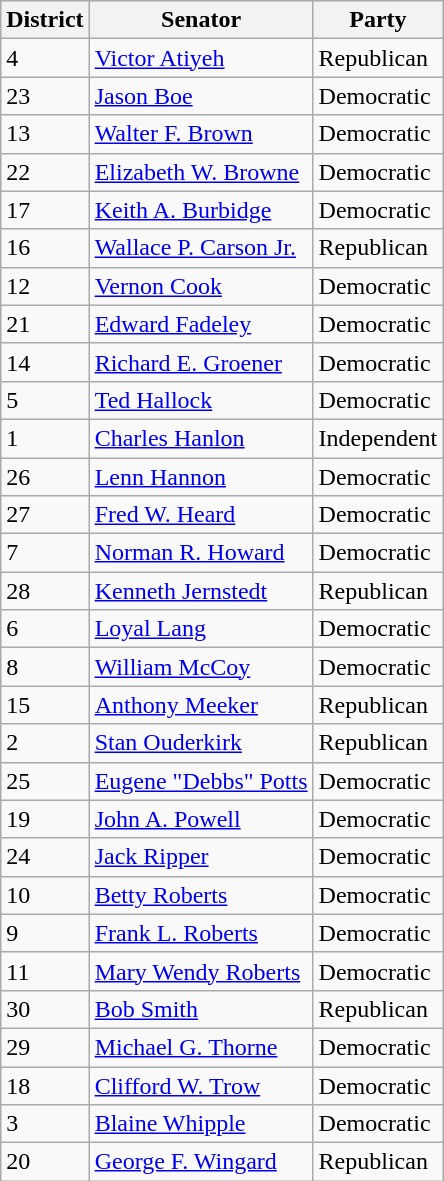<table class="wikitable">
<tr>
<th>District</th>
<th>Senator</th>
<th>Party</th>
</tr>
<tr>
<td>4</td>
<td><a href='#'>Victor Atiyeh</a></td>
<td>Republican</td>
</tr>
<tr>
<td>23</td>
<td><a href='#'>Jason Boe</a></td>
<td>Democratic</td>
</tr>
<tr>
<td>13</td>
<td><a href='#'>Walter F. Brown</a></td>
<td>Democratic</td>
</tr>
<tr>
<td>22</td>
<td><a href='#'>Elizabeth W. Browne</a></td>
<td>Democratic</td>
</tr>
<tr>
<td>17</td>
<td><a href='#'>Keith A. Burbidge</a></td>
<td>Democratic</td>
</tr>
<tr>
<td>16</td>
<td><a href='#'>Wallace P. Carson Jr.</a></td>
<td>Republican</td>
</tr>
<tr>
<td>12</td>
<td><a href='#'>Vernon Cook</a></td>
<td>Democratic</td>
</tr>
<tr>
<td>21</td>
<td><a href='#'>Edward Fadeley</a></td>
<td>Democratic</td>
</tr>
<tr>
<td>14</td>
<td><a href='#'>Richard E. Groener</a></td>
<td>Democratic</td>
</tr>
<tr>
<td>5</td>
<td><a href='#'>Ted Hallock</a></td>
<td>Democratic</td>
</tr>
<tr>
<td>1</td>
<td><a href='#'>Charles Hanlon</a></td>
<td>Independent</td>
</tr>
<tr>
<td>26</td>
<td><a href='#'>Lenn Hannon</a></td>
<td>Democratic</td>
</tr>
<tr>
<td>27</td>
<td><a href='#'>Fred W. Heard</a></td>
<td>Democratic</td>
</tr>
<tr>
<td>7</td>
<td><a href='#'>Norman R. Howard</a></td>
<td>Democratic</td>
</tr>
<tr>
<td>28</td>
<td><a href='#'>Kenneth Jernstedt</a></td>
<td>Republican</td>
</tr>
<tr>
<td>6</td>
<td><a href='#'>Loyal Lang</a></td>
<td>Democratic</td>
</tr>
<tr>
<td>8</td>
<td><a href='#'>William McCoy</a></td>
<td>Democratic</td>
</tr>
<tr>
<td>15</td>
<td><a href='#'>Anthony Meeker</a></td>
<td>Republican</td>
</tr>
<tr>
<td>2</td>
<td><a href='#'>Stan Ouderkirk</a></td>
<td>Republican</td>
</tr>
<tr>
<td>25</td>
<td><a href='#'>Eugene "Debbs" Potts</a></td>
<td>Democratic</td>
</tr>
<tr>
<td>19</td>
<td><a href='#'>John A. Powell</a></td>
<td>Democratic</td>
</tr>
<tr>
<td>24</td>
<td><a href='#'>Jack Ripper</a></td>
<td>Democratic</td>
</tr>
<tr>
<td>10</td>
<td><a href='#'>Betty Roberts</a></td>
<td>Democratic</td>
</tr>
<tr>
<td>9</td>
<td><a href='#'>Frank L. Roberts</a></td>
<td>Democratic</td>
</tr>
<tr>
<td>11</td>
<td><a href='#'>Mary Wendy Roberts</a></td>
<td>Democratic</td>
</tr>
<tr>
<td>30</td>
<td><a href='#'>Bob Smith</a></td>
<td>Republican</td>
</tr>
<tr>
<td>29</td>
<td><a href='#'>Michael G. Thorne</a></td>
<td>Democratic</td>
</tr>
<tr>
<td>18</td>
<td><a href='#'>Clifford W. Trow</a></td>
<td>Democratic</td>
</tr>
<tr>
<td>3</td>
<td><a href='#'>Blaine Whipple</a></td>
<td>Democratic</td>
</tr>
<tr>
<td>20</td>
<td><a href='#'>George F. Wingard</a></td>
<td>Republican</td>
</tr>
</table>
